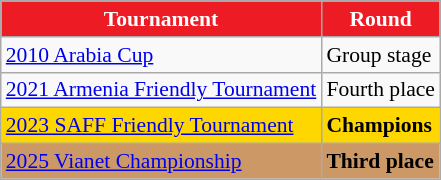<table class="wikitable" style="font-size:90%; ">
<tr>
<th style="color:white; background:#ED1C24;">Tournament</th>
<th style="color:white; background:#ED1C24;">Round</th>
</tr>
<tr>
<td> <a href='#'>2010 Arabia Cup</a></td>
<td>Group stage</td>
</tr>
<tr>
<td> <a href='#'>2021 Armenia Friendly Tournament</a></td>
<td>Fourth place</td>
</tr>
<tr bgcolor="gold">
<td> <a href='#'>2023 SAFF Friendly Tournament</a></td>
<td><strong>Champions</strong></td>
</tr>
<tr style="background:#cc9966;">
<td> <a href='#'>2025 Vianet Championship</a></td>
<td><strong>Third place</strong></td>
</tr>
</table>
